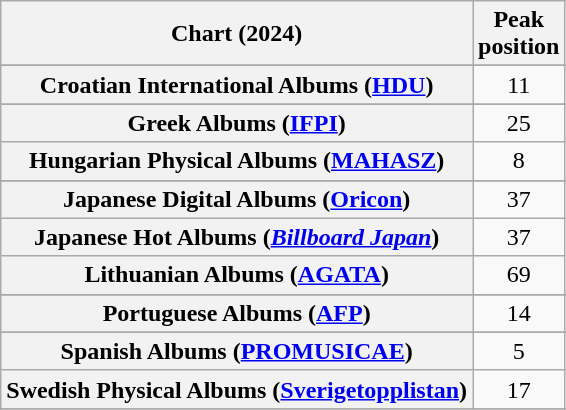<table class="wikitable sortable plainrowheaders" style="text-align:center;">
<tr>
<th scope="col">Chart (2024)</th>
<th scope="col">Peak<br>position</th>
</tr>
<tr>
</tr>
<tr>
</tr>
<tr>
</tr>
<tr>
</tr>
<tr>
</tr>
<tr>
<th scope="row">Croatian International Albums (<a href='#'>HDU</a>)</th>
<td>11</td>
</tr>
<tr>
</tr>
<tr>
</tr>
<tr>
</tr>
<tr>
</tr>
<tr>
<th scope="row">Greek Albums (<a href='#'>IFPI</a>)</th>
<td>25</td>
</tr>
<tr>
<th scope="row">Hungarian Physical Albums (<a href='#'>MAHASZ</a>)</th>
<td>8</td>
</tr>
<tr>
</tr>
<tr>
</tr>
<tr>
</tr>
<tr>
<th scope="row">Japanese Digital Albums (<a href='#'>Oricon</a>)</th>
<td>37</td>
</tr>
<tr>
<th scope="row">Japanese Hot Albums (<em><a href='#'>Billboard Japan</a></em>)</th>
<td>37</td>
</tr>
<tr>
<th scope="row">Lithuanian Albums (<a href='#'>AGATA</a>)</th>
<td>69</td>
</tr>
<tr>
</tr>
<tr>
</tr>
<tr>
<th scope="row">Portuguese Albums (<a href='#'>AFP</a>)</th>
<td>14</td>
</tr>
<tr>
</tr>
<tr>
<th scope="row">Spanish Albums (<a href='#'>PROMUSICAE</a>)</th>
<td>5</td>
</tr>
<tr>
<th scope="row">Swedish Physical Albums (<a href='#'>Sverigetopplistan</a>)</th>
<td>17</td>
</tr>
<tr>
</tr>
<tr>
</tr>
<tr>
</tr>
<tr>
</tr>
<tr>
</tr>
</table>
